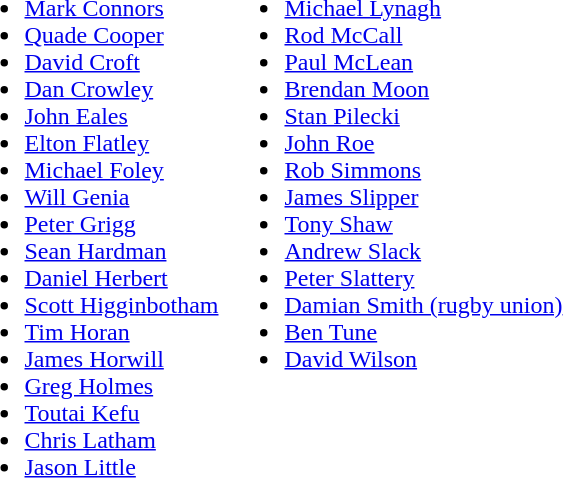<table>
<tr>
<td valign="top"><br><ul><li><a href='#'>Mark Connors</a></li><li><a href='#'>Quade Cooper</a></li><li><a href='#'>David Croft</a></li><li><a href='#'>Dan Crowley</a></li><li><a href='#'>John Eales</a></li><li><a href='#'>Elton Flatley</a></li><li><a href='#'>Michael Foley</a></li><li><a href='#'>Will Genia</a></li><li><a href='#'>Peter Grigg</a></li><li><a href='#'>Sean Hardman</a></li><li><a href='#'>Daniel Herbert</a></li><li><a href='#'>Scott Higginbotham</a></li><li><a href='#'>Tim Horan</a></li><li><a href='#'>James Horwill</a></li><li><a href='#'>Greg Holmes</a></li><li><a href='#'>Toutai Kefu</a></li><li><a href='#'>Chris Latham</a></li><li><a href='#'>Jason Little</a></li></ul></td>
<td valign="top"><br><ul><li><a href='#'>Michael Lynagh</a></li><li><a href='#'>Rod McCall</a></li><li><a href='#'>Paul McLean</a></li><li><a href='#'>Brendan Moon</a></li><li><a href='#'>Stan Pilecki</a></li><li><a href='#'>John Roe</a></li><li><a href='#'>Rob Simmons</a></li><li><a href='#'>James Slipper</a></li><li><a href='#'>Tony Shaw</a></li><li><a href='#'>Andrew Slack</a></li><li><a href='#'>Peter Slattery</a></li><li><a href='#'>Damian Smith (rugby union)</a></li><li><a href='#'>Ben Tune</a></li><li><a href='#'>David Wilson</a></li></ul></td>
</tr>
</table>
